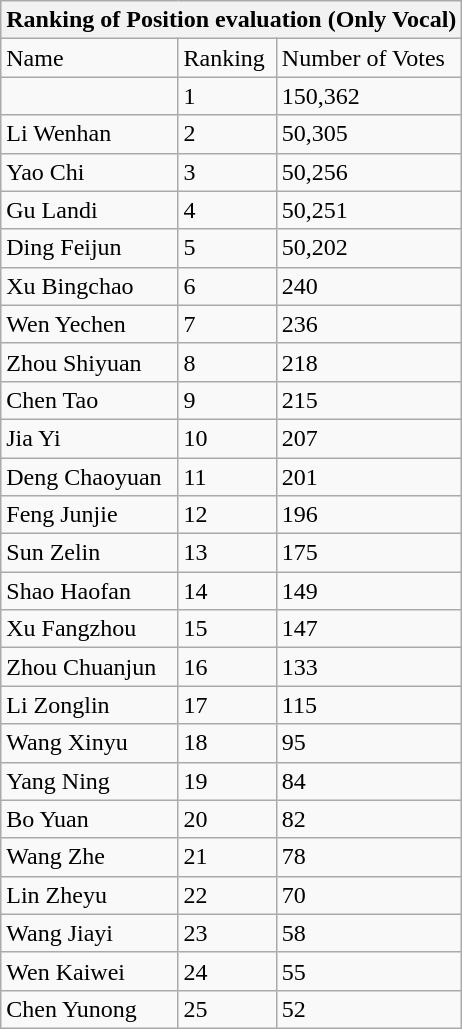<table class="wikitable">
<tr>
<th colspan="3">Ranking of Position evaluation (Only Vocal)</th>
</tr>
<tr>
<td>Name</td>
<td>Ranking</td>
<td>Number of Votes</td>
</tr>
<tr>
<td></td>
<td>1</td>
<td>150,362</td>
</tr>
<tr>
<td>Li Wenhan</td>
<td>2</td>
<td>50,305</td>
</tr>
<tr>
<td>Yao Chi</td>
<td>3</td>
<td>50,256</td>
</tr>
<tr>
<td>Gu Landi</td>
<td>4</td>
<td>50,251</td>
</tr>
<tr>
<td>Ding Feijun</td>
<td>5</td>
<td>50,202</td>
</tr>
<tr>
<td>Xu Bingchao</td>
<td>6</td>
<td>240</td>
</tr>
<tr>
<td>Wen Yechen</td>
<td>7</td>
<td>236</td>
</tr>
<tr>
<td>Zhou Shiyuan</td>
<td>8</td>
<td>218</td>
</tr>
<tr>
<td>Chen Tao</td>
<td>9</td>
<td>215</td>
</tr>
<tr>
<td>Jia Yi</td>
<td>10</td>
<td>207</td>
</tr>
<tr>
<td>Deng Chaoyuan</td>
<td>11</td>
<td>201</td>
</tr>
<tr>
<td>Feng Junjie</td>
<td>12</td>
<td>196</td>
</tr>
<tr>
<td>Sun Zelin</td>
<td>13</td>
<td>175</td>
</tr>
<tr>
<td>Shao Haofan</td>
<td>14</td>
<td>149</td>
</tr>
<tr>
<td>Xu Fangzhou</td>
<td>15</td>
<td>147</td>
</tr>
<tr>
<td>Zhou Chuanjun</td>
<td>16</td>
<td>133</td>
</tr>
<tr>
<td>Li Zonglin</td>
<td>17</td>
<td>115</td>
</tr>
<tr>
<td>Wang Xinyu</td>
<td>18</td>
<td>95</td>
</tr>
<tr>
<td>Yang Ning</td>
<td>19</td>
<td>84</td>
</tr>
<tr>
<td>Bo Yuan</td>
<td>20</td>
<td>82</td>
</tr>
<tr>
<td>Wang Zhe</td>
<td>21</td>
<td>78</td>
</tr>
<tr>
<td>Lin Zheyu</td>
<td>22</td>
<td>70</td>
</tr>
<tr>
<td>Wang Jiayi</td>
<td>23</td>
<td>58</td>
</tr>
<tr>
<td>Wen Kaiwei</td>
<td>24</td>
<td>55</td>
</tr>
<tr>
<td>Chen Yunong</td>
<td>25</td>
<td>52</td>
</tr>
</table>
